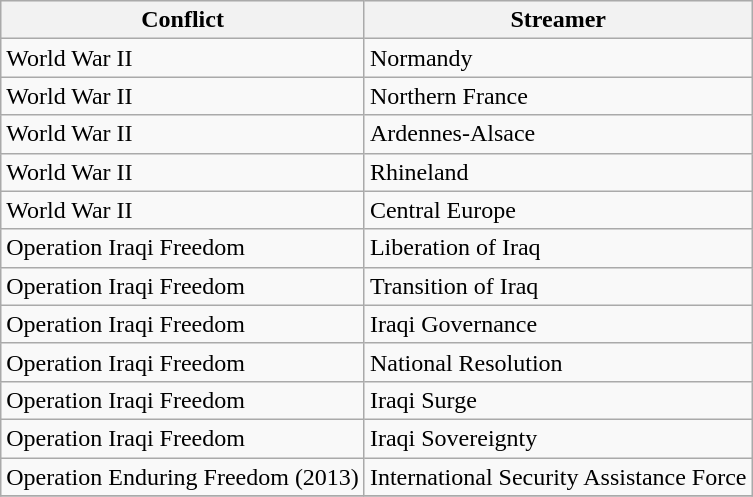<table class="wikitable" align="left">
<tr bgcolor="#efefef">
<th>Conflict</th>
<th>Streamer</th>
</tr>
<tr>
<td>World War II</td>
<td>Normandy</td>
</tr>
<tr>
<td>World War II</td>
<td>Northern France</td>
</tr>
<tr>
<td>World War II</td>
<td>Ardennes-Alsace</td>
</tr>
<tr>
<td>World War II</td>
<td>Rhineland</td>
</tr>
<tr>
<td>World War II</td>
<td>Central Europe</td>
</tr>
<tr>
<td>Operation Iraqi Freedom</td>
<td>Liberation of Iraq</td>
</tr>
<tr>
<td>Operation Iraqi Freedom</td>
<td>Transition of Iraq</td>
</tr>
<tr>
<td>Operation Iraqi Freedom</td>
<td>Iraqi Governance</td>
</tr>
<tr>
<td>Operation Iraqi Freedom</td>
<td>National Resolution</td>
</tr>
<tr>
<td>Operation Iraqi Freedom</td>
<td>Iraqi Surge</td>
</tr>
<tr>
<td>Operation Iraqi Freedom</td>
<td>Iraqi Sovereignty</td>
</tr>
<tr>
<td>Operation Enduring Freedom (2013)</td>
<td>International Security Assistance Force</td>
</tr>
<tr>
</tr>
</table>
